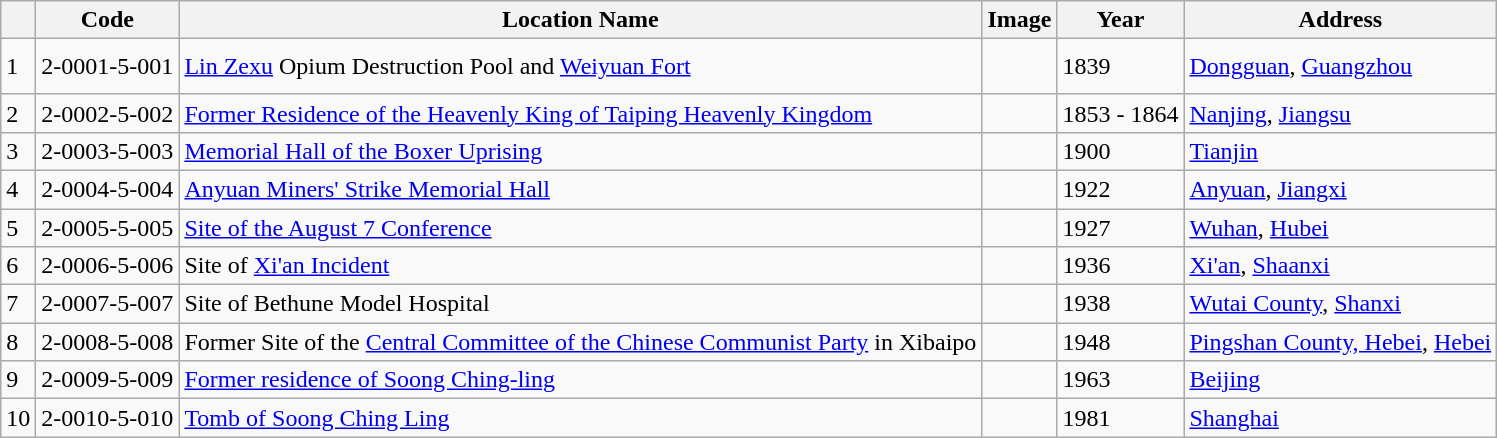<table class="wikitable" border="1" cellpadding="2" cellspacing="0">
<tr>
<th></th>
<th>Code</th>
<th>Location Name</th>
<th>Image</th>
<th>Year</th>
<th>Address</th>
</tr>
<tr>
<td>1</td>
<td>2-0001-5-001</td>
<td><a href='#'>Lin Zexu</a> Opium Destruction Pool and <a href='#'>Weiyuan Fort</a></td>
<td style="padding:0"><br><br></td>
<td>1839</td>
<td><a href='#'>Dongguan</a>, <a href='#'>Guangzhou</a></td>
</tr>
<tr>
<td>2</td>
<td>2-0002-5-002</td>
<td><a href='#'>Former Residence of the Heavenly King of Taiping Heavenly Kingdom</a></td>
<td style="padding:0"></td>
<td>1853 - 1864</td>
<td><a href='#'>Nanjing</a>, <a href='#'>Jiangsu</a></td>
</tr>
<tr>
<td>3</td>
<td>2-0003-5-003</td>
<td><a href='#'>Memorial Hall of the Boxer Uprising</a></td>
<td style="padding:0"></td>
<td>1900</td>
<td><a href='#'>Tianjin</a></td>
</tr>
<tr>
<td>4</td>
<td>2-0004-5-004</td>
<td><a href='#'>Anyuan Miners' Strike Memorial Hall</a></td>
<td style="padding:0"></td>
<td>1922</td>
<td><a href='#'>Anyuan</a>, <a href='#'>Jiangxi</a></td>
</tr>
<tr>
<td>5</td>
<td>2-0005-5-005</td>
<td><a href='#'>Site of the August 7 Conference</a></td>
<td style="padding:0"></td>
<td>1927</td>
<td><a href='#'>Wuhan</a>, <a href='#'>Hubei</a></td>
</tr>
<tr>
<td>6</td>
<td>2-0006-5-006</td>
<td>Site of <a href='#'>Xi'an Incident</a></td>
<td style="padding:0"></td>
<td>1936</td>
<td><a href='#'>Xi'an</a>, <a href='#'>Shaanxi</a></td>
</tr>
<tr>
<td>7</td>
<td>2-0007-5-007</td>
<td>Site of Bethune Model Hospital</td>
<td style="padding:0"></td>
<td>1938</td>
<td><a href='#'>Wutai County</a>, <a href='#'>Shanxi</a></td>
</tr>
<tr>
<td>8</td>
<td>2-0008-5-008</td>
<td>Former Site of the <a href='#'>Central Committee of the Chinese Communist Party</a> in Xibaipo</td>
<td style="padding:0"></td>
<td>1948</td>
<td><a href='#'>Pingshan County, Hebei</a>, <a href='#'>Hebei</a></td>
</tr>
<tr>
<td>9</td>
<td>2-0009-5-009</td>
<td><a href='#'>Former residence of Soong Ching-ling</a></td>
<td style="padding:0"></td>
<td>1963</td>
<td><a href='#'>Beijing</a></td>
</tr>
<tr>
<td>10</td>
<td>2-0010-5-010</td>
<td><a href='#'>Tomb of Soong Ching Ling</a></td>
<td style="padding:0"></td>
<td>1981</td>
<td><a href='#'>Shanghai</a></td>
</tr>
</table>
